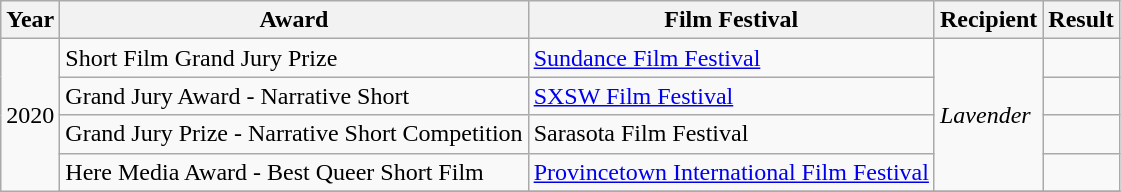<table class="wikitable sortable">
<tr>
<th>Year</th>
<th>Award</th>
<th>Film Festival</th>
<th>Recipient</th>
<th>Result</th>
</tr>
<tr>
<td rowspan="5">2020</td>
<td>Short Film Grand Jury Prize</td>
<td><a href='#'>Sundance Film Festival</a></td>
<td rowspan="4"><em>Lavender</em></td>
<td></td>
</tr>
<tr>
<td>Grand Jury Award - Narrative Short</td>
<td><a href='#'>SXSW Film Festival</a></td>
<td></td>
</tr>
<tr>
<td>Grand Jury Prize - Narrative Short Competition</td>
<td>Sarasota Film Festival</td>
<td></td>
</tr>
<tr>
<td>Here Media Award - Best Queer Short Film</td>
<td><a href='#'>Provincetown International Film Festival</a></td>
<td></td>
</tr>
<tr>
</tr>
</table>
